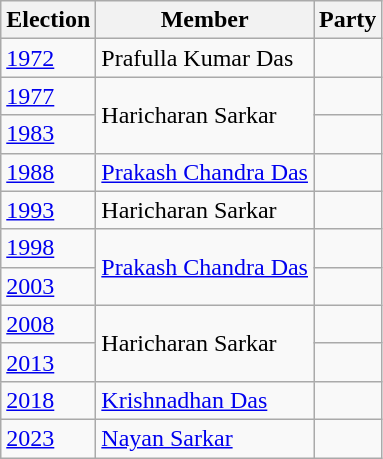<table class="wikitable sortable">
<tr>
<th>Election</th>
<th>Member</th>
<th colspan=2>Party</th>
</tr>
<tr>
<td><a href='#'>1972</a></td>
<td>Prafulla Kumar Das</td>
<td></td>
</tr>
<tr>
<td><a href='#'>1977</a></td>
<td rowspan=2>Haricharan Sarkar</td>
<td></td>
</tr>
<tr>
<td><a href='#'>1983</a></td>
</tr>
<tr>
<td><a href='#'>1988</a></td>
<td><a href='#'>Prakash Chandra Das</a></td>
<td></td>
</tr>
<tr>
<td><a href='#'>1993</a></td>
<td>Haricharan Sarkar</td>
<td></td>
</tr>
<tr>
<td><a href='#'>1998</a></td>
<td rowspan=2><a href='#'>Prakash Chandra Das</a></td>
<td></td>
</tr>
<tr>
<td><a href='#'>2003</a></td>
</tr>
<tr>
<td><a href='#'>2008</a></td>
<td rowspan=2>Haricharan Sarkar</td>
<td></td>
</tr>
<tr>
<td><a href='#'>2013</a></td>
</tr>
<tr>
<td><a href='#'>2018</a></td>
<td><a href='#'>Krishnadhan Das</a></td>
<td></td>
</tr>
<tr>
<td><a href='#'>2023</a></td>
<td><a href='#'>Nayan Sarkar</a></td>
<td></td>
</tr>
</table>
